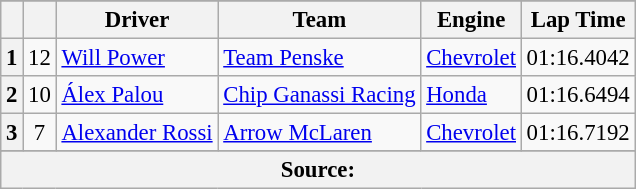<table class="wikitable" style="font-size:95%;">
<tr>
</tr>
<tr>
<th></th>
<th></th>
<th>Driver</th>
<th>Team</th>
<th>Engine</th>
<th>Lap Time</th>
</tr>
<tr>
<th>1</th>
<td align="center">12</td>
<td> <a href='#'>Will Power</a></td>
<td><a href='#'>Team Penske</a></td>
<td><a href='#'>Chevrolet</a></td>
<td>01:16.4042</td>
</tr>
<tr>
<th>2</th>
<td align="center">10</td>
<td> <a href='#'>Álex Palou</a></td>
<td><a href='#'>Chip Ganassi Racing</a></td>
<td><a href='#'>Honda</a></td>
<td>01:16.6494</td>
</tr>
<tr>
<th>3</th>
<td align="center">7</td>
<td> <a href='#'>Alexander Rossi</a></td>
<td><a href='#'>Arrow McLaren</a></td>
<td><a href='#'>Chevrolet</a></td>
<td>01:16.7192</td>
</tr>
<tr>
</tr>
<tr class="sortbottom">
<th colspan="6">Source:</th>
</tr>
</table>
